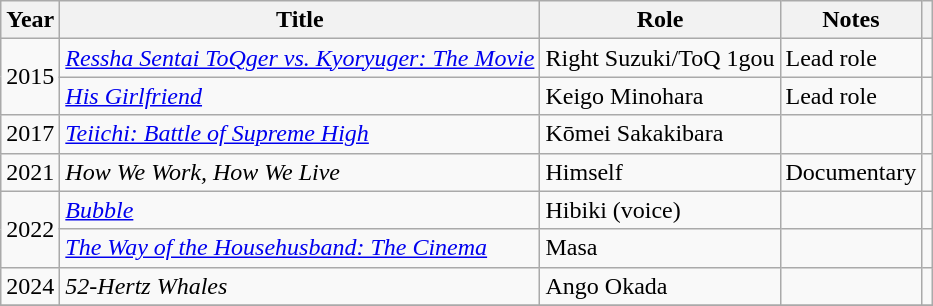<table class="wikitable sortable">
<tr>
<th>Year</th>
<th>Title</th>
<th>Role</th>
<th class="unsortable">Notes</th>
<th class="unsortable"></th>
</tr>
<tr>
<td rowspan=2>2015</td>
<td><em><a href='#'>Ressha Sentai ToQger vs. Kyoryuger: The Movie</a></em></td>
<td>Right Suzuki/ToQ 1gou</td>
<td>Lead role</td>
<td></td>
</tr>
<tr>
<td><em><a href='#'>His Girlfriend</a></em></td>
<td>Keigo Minohara</td>
<td>Lead role</td>
<td></td>
</tr>
<tr>
<td>2017</td>
<td><em><a href='#'>Teiichi: Battle of Supreme High</a></em></td>
<td>Kōmei Sakakibara</td>
<td></td>
<td></td>
</tr>
<tr>
<td>2021</td>
<td><em>How We Work, How We Live</em></td>
<td>Himself</td>
<td>Documentary</td>
<td></td>
</tr>
<tr>
<td rowspan=2>2022</td>
<td><em><a href='#'>Bubble</a></em></td>
<td>Hibiki (voice)</td>
<td></td>
<td></td>
</tr>
<tr>
<td><em><a href='#'>The Way of the Househusband: The Cinema</a></em></td>
<td>Masa</td>
<td></td>
<td></td>
</tr>
<tr>
<td>2024</td>
<td><em>52-Hertz Whales</em></td>
<td>Ango Okada</td>
<td></td>
<td></td>
</tr>
<tr>
</tr>
</table>
